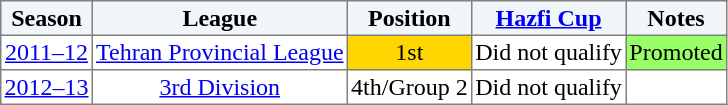<table border="1" cellpadding="2" style="border-collapse:collapse; text-align:center; font-size:normal;">
<tr style="background:#f0f6fa;">
<th>Season</th>
<th>League</th>
<th>Position</th>
<th><a href='#'>Hazfi Cup</a></th>
<th>Notes</th>
</tr>
<tr>
<td><a href='#'>2011–12</a></td>
<td><a href='#'>Tehran Provincial League</a></td>
<td bgcolor=gold>1st</td>
<td>Did not qualify</td>
<td bgcolor=99FF66>Promoted</td>
</tr>
<tr>
<td><a href='#'>2012–13</a></td>
<td><a href='#'>3rd Division</a></td>
<td>4th/Group 2</td>
<td>Did not qualify</td>
<td></td>
</tr>
</table>
